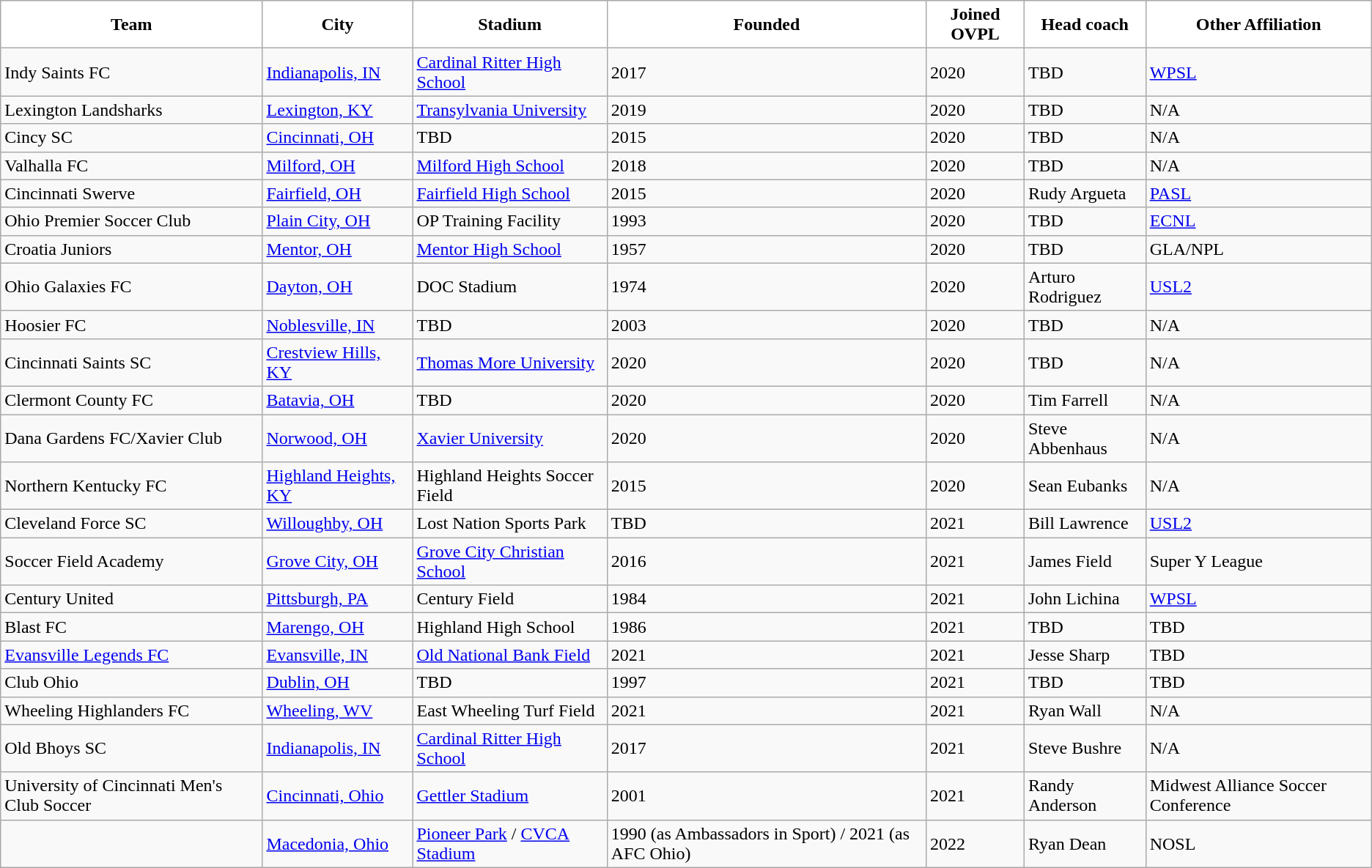<table class="wikitable sortable" style="text-align:left">
<tr>
<th style="background:white">Team</th>
<th style="background:white">City</th>
<th style="background:white">Stadium</th>
<th style="background:white">Founded</th>
<th style="background:white">Joined OVPL</th>
<th style="background:white">Head coach</th>
<th style="background:white">Other Affiliation</th>
</tr>
<tr>
<td>Indy Saints FC</td>
<td><a href='#'>Indianapolis, IN</a></td>
<td><a href='#'>Cardinal Ritter High School</a></td>
<td>2017</td>
<td>2020</td>
<td>TBD</td>
<td><a href='#'>WPSL</a></td>
</tr>
<tr>
<td>Lexington Landsharks</td>
<td><a href='#'>Lexington, KY</a></td>
<td><a href='#'>Transylvania University</a></td>
<td>2019</td>
<td>2020</td>
<td>TBD</td>
<td>N/A</td>
</tr>
<tr>
<td>Cincy SC</td>
<td><a href='#'>Cincinnati, OH</a></td>
<td>TBD</td>
<td>2015</td>
<td>2020</td>
<td>TBD</td>
<td>N/A</td>
</tr>
<tr>
<td>Valhalla FC</td>
<td><a href='#'>Milford, OH</a></td>
<td><a href='#'>Milford High School</a></td>
<td>2018</td>
<td>2020</td>
<td>TBD</td>
<td>N/A</td>
</tr>
<tr>
<td>Cincinnati Swerve</td>
<td><a href='#'>Fairfield, OH</a></td>
<td><a href='#'>Fairfield High School</a></td>
<td>2015</td>
<td>2020</td>
<td>Rudy Argueta</td>
<td><a href='#'>PASL</a></td>
</tr>
<tr>
<td>Ohio Premier Soccer Club</td>
<td><a href='#'>Plain City, OH</a></td>
<td>OP Training Facility</td>
<td>1993</td>
<td>2020</td>
<td>TBD</td>
<td><a href='#'>ECNL</a></td>
</tr>
<tr>
<td>Croatia Juniors</td>
<td><a href='#'>Mentor, OH</a></td>
<td><a href='#'>Mentor High School</a></td>
<td>1957</td>
<td>2020</td>
<td>TBD</td>
<td>GLA/NPL</td>
</tr>
<tr>
<td>Ohio Galaxies FC</td>
<td><a href='#'>Dayton, OH</a></td>
<td>DOC Stadium</td>
<td>1974</td>
<td>2020</td>
<td>Arturo Rodriguez</td>
<td><a href='#'>USL2</a></td>
</tr>
<tr>
<td>Hoosier FC</td>
<td><a href='#'>Noblesville, IN</a></td>
<td>TBD</td>
<td>2003</td>
<td>2020</td>
<td>TBD</td>
<td>N/A</td>
</tr>
<tr>
<td>Cincinnati Saints SC</td>
<td><a href='#'>Crestview Hills, KY</a></td>
<td><a href='#'>Thomas More University</a></td>
<td>2020</td>
<td>2020</td>
<td>TBD</td>
<td>N/A</td>
</tr>
<tr>
<td>Clermont County FC</td>
<td><a href='#'>Batavia, OH</a></td>
<td>TBD</td>
<td>2020</td>
<td>2020</td>
<td>Tim Farrell</td>
<td>N/A</td>
</tr>
<tr>
<td>Dana Gardens FC/Xavier Club</td>
<td><a href='#'>Norwood, OH</a></td>
<td><a href='#'>Xavier University</a></td>
<td>2020</td>
<td>2020</td>
<td>Steve Abbenhaus</td>
<td>N/A</td>
</tr>
<tr>
<td>Northern Kentucky FC</td>
<td><a href='#'>Highland Heights, KY</a></td>
<td>Highland Heights Soccer Field</td>
<td>2015</td>
<td>2020</td>
<td>Sean Eubanks</td>
<td>N/A</td>
</tr>
<tr>
<td>Cleveland Force SC</td>
<td><a href='#'>Willoughby, OH</a></td>
<td>Lost Nation Sports Park</td>
<td>TBD</td>
<td>2021</td>
<td>Bill Lawrence</td>
<td><a href='#'>USL2</a></td>
</tr>
<tr>
<td>Soccer Field Academy</td>
<td><a href='#'>Grove City, OH</a></td>
<td><a href='#'>Grove City Christian School</a></td>
<td>2016</td>
<td>2021</td>
<td>James Field</td>
<td>Super Y League</td>
</tr>
<tr>
<td>Century United</td>
<td><a href='#'>Pittsburgh, PA</a></td>
<td>Century Field</td>
<td>1984</td>
<td>2021</td>
<td>John Lichina</td>
<td><a href='#'>WPSL</a></td>
</tr>
<tr>
<td>Blast FC</td>
<td><a href='#'>Marengo, OH</a></td>
<td>Highland High School</td>
<td>1986</td>
<td>2021</td>
<td>TBD</td>
<td>TBD</td>
</tr>
<tr>
<td><a href='#'>Evansville Legends FC</a></td>
<td><a href='#'>Evansville, IN</a></td>
<td><a href='#'>Old National Bank Field</a></td>
<td>2021</td>
<td>2021</td>
<td>Jesse Sharp</td>
<td>TBD</td>
</tr>
<tr>
<td>Club Ohio</td>
<td><a href='#'>Dublin, OH</a></td>
<td>TBD</td>
<td>1997</td>
<td>2021</td>
<td>TBD</td>
<td>TBD</td>
</tr>
<tr>
<td>Wheeling Highlanders FC</td>
<td><a href='#'>Wheeling, WV</a></td>
<td>East Wheeling Turf Field</td>
<td>2021</td>
<td>2021</td>
<td>Ryan Wall</td>
<td>N/A</td>
</tr>
<tr>
<td>Old Bhoys SC</td>
<td><a href='#'>Indianapolis, IN</a></td>
<td><a href='#'>Cardinal Ritter High School</a></td>
<td>2017</td>
<td>2021</td>
<td>Steve Bushre</td>
<td>N/A</td>
</tr>
<tr>
<td>University of Cincinnati Men's Club Soccer</td>
<td><a href='#'>Cincinnati, Ohio</a></td>
<td><a href='#'>Gettler Stadium</a></td>
<td>2001</td>
<td>2021</td>
<td>Randy Anderson</td>
<td>Midwest Alliance Soccer Conference</td>
</tr>
<tr>
<td></td>
<td><a href='#'>Macedonia, Ohio</a></td>
<td><a href='#'>Pioneer Park</a> / <a href='#'>CVCA Stadium</a></td>
<td>1990 (as Ambassadors in Sport) /  2021 (as AFC Ohio)</td>
<td>2022</td>
<td>Ryan Dean</td>
<td>NOSL</td>
</tr>
</table>
